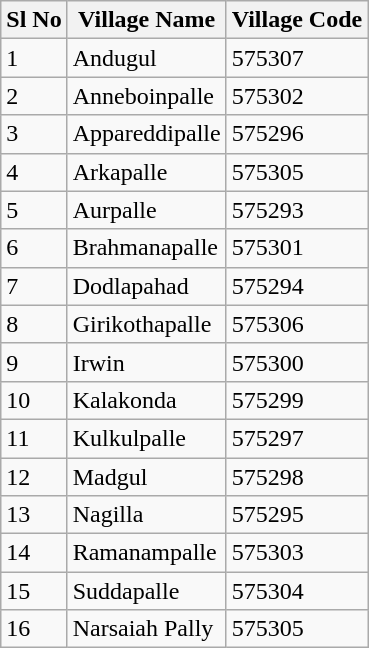<table class="wikitable">
<tr>
<th>Sl No</th>
<th>Village Name</th>
<th>Village Code</th>
</tr>
<tr>
<td>1</td>
<td>Andugul</td>
<td>575307</td>
</tr>
<tr>
<td>2</td>
<td>Anneboinpalle</td>
<td>575302</td>
</tr>
<tr>
<td>3</td>
<td>Appareddipalle</td>
<td>575296</td>
</tr>
<tr>
<td>4</td>
<td>Arkapalle</td>
<td>575305</td>
</tr>
<tr>
<td>5</td>
<td>Aurpalle</td>
<td>575293</td>
</tr>
<tr>
<td>6</td>
<td>Brahmanapalle</td>
<td>575301</td>
</tr>
<tr>
<td>7</td>
<td>Dodlapahad</td>
<td>575294</td>
</tr>
<tr>
<td>8</td>
<td>Girikothapalle</td>
<td>575306</td>
</tr>
<tr>
<td>9</td>
<td>Irwin</td>
<td>575300</td>
</tr>
<tr>
<td>10</td>
<td>Kalakonda</td>
<td>575299</td>
</tr>
<tr>
<td>11</td>
<td>Kulkulpalle</td>
<td>575297</td>
</tr>
<tr>
<td>12</td>
<td>Madgul</td>
<td>575298</td>
</tr>
<tr>
<td>13</td>
<td>Nagilla</td>
<td>575295</td>
</tr>
<tr>
<td>14</td>
<td>Ramanampalle</td>
<td>575303</td>
</tr>
<tr>
<td>15</td>
<td>Suddapalle</td>
<td>575304</td>
</tr>
<tr>
<td>16</td>
<td>Narsaiah Pally</td>
<td>575305</td>
</tr>
</table>
